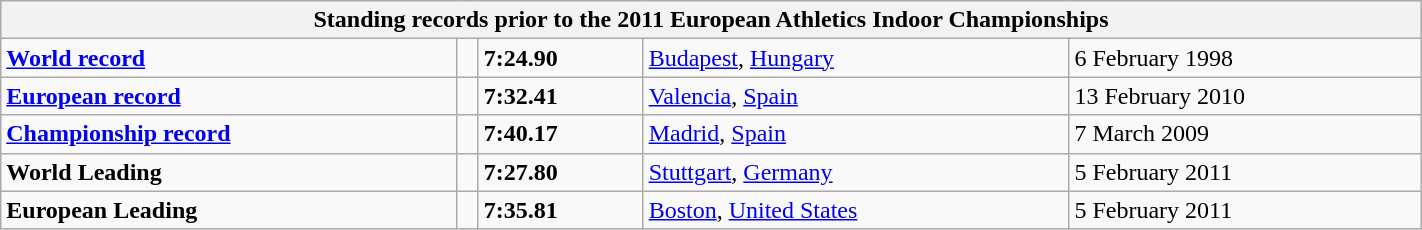<table class="wikitable" width=75%>
<tr>
<th colspan="5">Standing records prior to the 2011 European Athletics Indoor Championships</th>
</tr>
<tr>
<td><strong><a href='#'>World record</a></strong></td>
<td></td>
<td><strong>7:24.90</strong></td>
<td><a href='#'>Budapest</a>, <a href='#'>Hungary</a></td>
<td>6 February 1998</td>
</tr>
<tr>
<td><strong><a href='#'>European record</a></strong></td>
<td></td>
<td><strong>7:32.41</strong></td>
<td><a href='#'>Valencia</a>, <a href='#'>Spain</a></td>
<td>13 February 2010</td>
</tr>
<tr>
<td><strong><a href='#'>Championship record</a></strong></td>
<td></td>
<td><strong>7:40.17</strong></td>
<td><a href='#'>Madrid</a>, <a href='#'>Spain</a></td>
<td>7 March 2009</td>
</tr>
<tr>
<td><strong>World Leading</strong></td>
<td></td>
<td><strong>7:27.80</strong></td>
<td><a href='#'>Stuttgart</a>, <a href='#'>Germany</a></td>
<td>5 February 2011</td>
</tr>
<tr>
<td><strong>European Leading</strong></td>
<td></td>
<td><strong>7:35.81</strong></td>
<td><a href='#'>Boston</a>, <a href='#'>United States</a></td>
<td>5 February 2011</td>
</tr>
</table>
